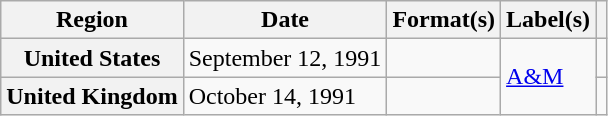<table class="wikitable plainrowheaders">
<tr>
<th scope="col">Region</th>
<th scope="col">Date</th>
<th scope="col">Format(s)</th>
<th scope="col">Label(s)</th>
<th scope="col"></th>
</tr>
<tr>
<th scope="row">United States</th>
<td>September 12, 1991</td>
<td></td>
<td rowspan="2"><a href='#'>A&M</a></td>
<td></td>
</tr>
<tr>
<th scope="row">United Kingdom</th>
<td>October 14, 1991</td>
<td></td>
<td></td>
</tr>
</table>
